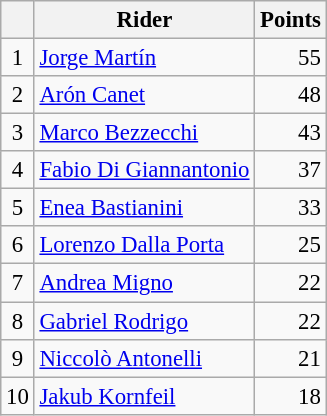<table class="wikitable" style="font-size: 95%;">
<tr>
<th></th>
<th>Rider</th>
<th>Points</th>
</tr>
<tr>
<td align=center>1</td>
<td> <a href='#'>Jorge Martín</a></td>
<td align=right>55</td>
</tr>
<tr>
<td align=center>2</td>
<td> <a href='#'>Arón Canet</a></td>
<td align=right>48</td>
</tr>
<tr>
<td align=center>3</td>
<td> <a href='#'>Marco Bezzecchi</a></td>
<td align=right>43</td>
</tr>
<tr>
<td align=center>4</td>
<td> <a href='#'>Fabio Di Giannantonio</a></td>
<td align=right>37</td>
</tr>
<tr>
<td align=center>5</td>
<td> <a href='#'>Enea Bastianini</a></td>
<td align=right>33</td>
</tr>
<tr>
<td align=center>6</td>
<td> <a href='#'>Lorenzo Dalla Porta</a></td>
<td align=right>25</td>
</tr>
<tr>
<td align=center>7</td>
<td> <a href='#'>Andrea Migno</a></td>
<td align=right>22</td>
</tr>
<tr>
<td align=center>8</td>
<td> <a href='#'>Gabriel Rodrigo</a></td>
<td align=right>22</td>
</tr>
<tr>
<td align=center>9</td>
<td> <a href='#'>Niccolò Antonelli</a></td>
<td align=right>21</td>
</tr>
<tr>
<td align=center>10</td>
<td> <a href='#'>Jakub Kornfeil</a></td>
<td align=right>18</td>
</tr>
</table>
